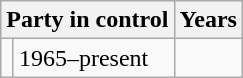<table class="wikitable">
<tr>
<th colspan=2>Party in control</th>
<th>Years</th>
</tr>
<tr>
<td></td>
<td>1965–present</td>
</tr>
</table>
